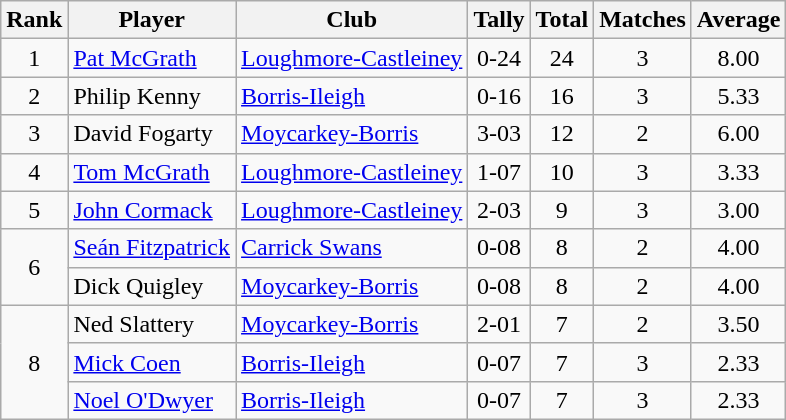<table class="wikitable">
<tr>
<th>Rank</th>
<th>Player</th>
<th>Club</th>
<th>Tally</th>
<th>Total</th>
<th>Matches</th>
<th>Average</th>
</tr>
<tr>
<td rowspan="1" style="text-align:center;">1</td>
<td><a href='#'>Pat McGrath</a></td>
<td><a href='#'>Loughmore-Castleiney</a></td>
<td align=center>0-24</td>
<td align=center>24</td>
<td align=center>3</td>
<td align=center>8.00</td>
</tr>
<tr>
<td rowspan="1" style="text-align:center;">2</td>
<td>Philip Kenny</td>
<td><a href='#'>Borris-Ileigh</a></td>
<td align=center>0-16</td>
<td align=center>16</td>
<td align=center>3</td>
<td align=center>5.33</td>
</tr>
<tr>
<td rowspan="1" style="text-align:center;">3</td>
<td>David Fogarty</td>
<td><a href='#'>Moycarkey-Borris</a></td>
<td align=center>3-03</td>
<td align=center>12</td>
<td align=center>2</td>
<td align=center>6.00</td>
</tr>
<tr>
<td rowspan="1" style="text-align:center;">4</td>
<td><a href='#'>Tom McGrath</a></td>
<td><a href='#'>Loughmore-Castleiney</a></td>
<td align=center>1-07</td>
<td align=center>10</td>
<td align=center>3</td>
<td align=center>3.33</td>
</tr>
<tr>
<td rowspan="1" style="text-align:center;">5</td>
<td><a href='#'>John Cormack</a></td>
<td><a href='#'>Loughmore-Castleiney</a></td>
<td align=center>2-03</td>
<td align=center>9</td>
<td align=center>3</td>
<td align=center>3.00</td>
</tr>
<tr>
<td rowspan="2" style="text-align:center;">6</td>
<td><a href='#'>Seán Fitzpatrick</a></td>
<td><a href='#'>Carrick Swans</a></td>
<td align=center>0-08</td>
<td align=center>8</td>
<td align=center>2</td>
<td align=center>4.00</td>
</tr>
<tr>
<td>Dick Quigley</td>
<td><a href='#'>Moycarkey-Borris</a></td>
<td align=center>0-08</td>
<td align=center>8</td>
<td align=center>2</td>
<td align=center>4.00</td>
</tr>
<tr>
<td rowspan="3" style="text-align:center;">8</td>
<td>Ned Slattery</td>
<td><a href='#'>Moycarkey-Borris</a></td>
<td align=center>2-01</td>
<td align=center>7</td>
<td align=center>2</td>
<td align=center>3.50</td>
</tr>
<tr>
<td><a href='#'>Mick Coen</a></td>
<td><a href='#'>Borris-Ileigh</a></td>
<td align=center>0-07</td>
<td align=center>7</td>
<td align=center>3</td>
<td align=center>2.33</td>
</tr>
<tr>
<td><a href='#'>Noel O'Dwyer</a></td>
<td><a href='#'>Borris-Ileigh</a></td>
<td align=center>0-07</td>
<td align=center>7</td>
<td align=center>3</td>
<td align=center>2.33</td>
</tr>
</table>
